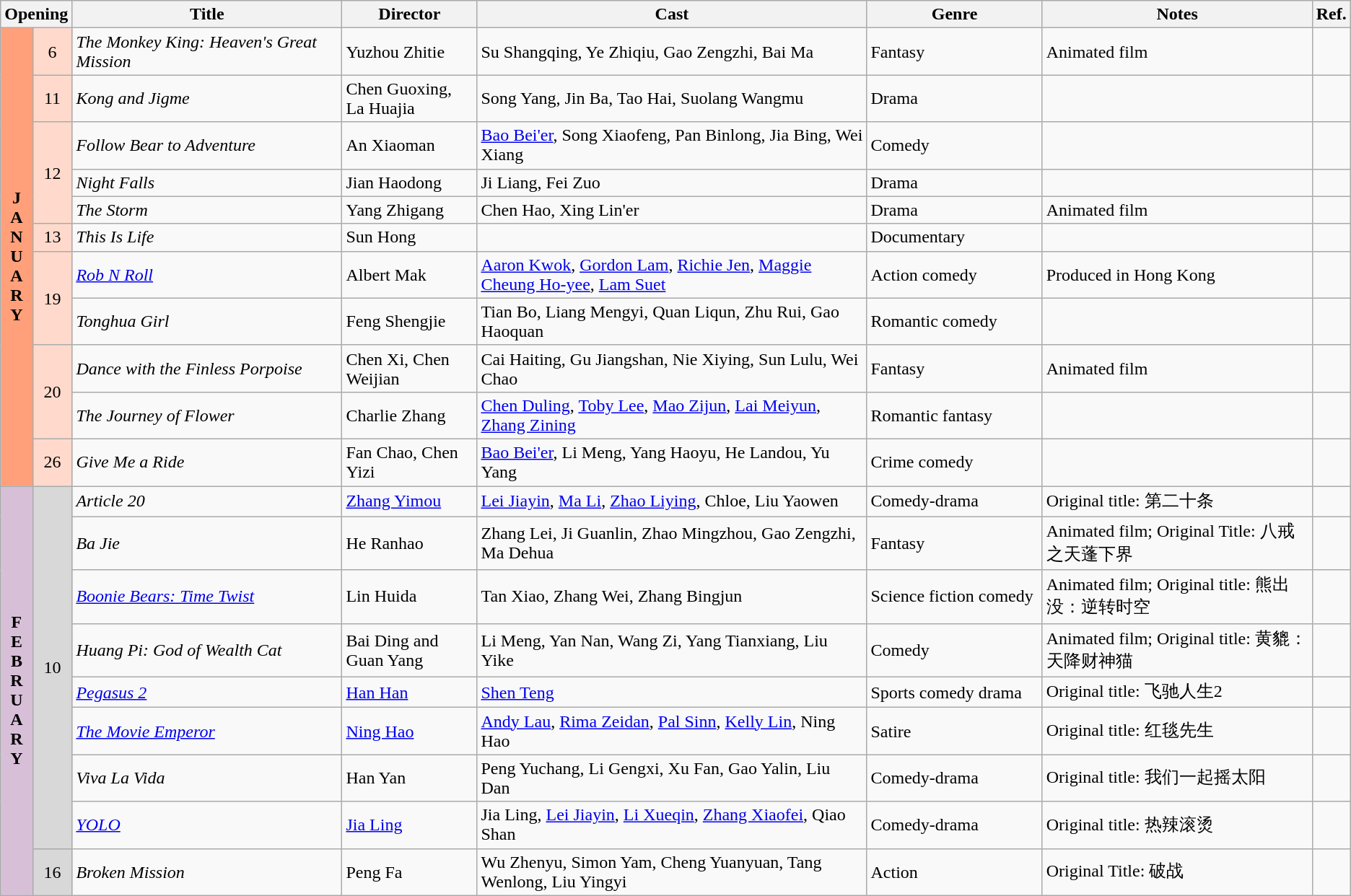<table class="wikitable">
<tr>
<th colspan="2">Opening</th>
<th style="width:20%;">Title</th>
<th style="width:10%;">Director</th>
<th>Cast</th>
<th style="width:13%">Genre</th>
<th style="width:20%">Notes</th>
<th>Ref.</th>
</tr>
<tr>
<th rowspan="11" style="text-align:center; background:#ffa07a; textcolor:#000;">J<br>A<br>N<br>U<br>A<br>R<br>Y</th>
<td style="text-align:center; background:#ffdacc; textcolor:#000;">6 </td>
<td><em>The Monkey King: Heaven's Great Mission</em></td>
<td>Yuzhou Zhitie</td>
<td>Su Shangqing, Ye Zhiqiu, Gao Zengzhi, Bai Ma</td>
<td>Fantasy</td>
<td>Animated film</td>
<td style="text-align:center;"></td>
</tr>
<tr>
<td style="text-align:center; background:#ffdacc; textcolor:#000;">11</td>
<td><em>Kong and Jigme</em></td>
<td>Chen Guoxing, La Huajia</td>
<td>Song Yang, Jin Ba, Tao Hai, Suolang Wangmu</td>
<td>Drama</td>
<td></td>
<td style="text-align:center;"></td>
</tr>
<tr>
<td rowspan="3" style="text-align:center; background:#ffdacc; textcolor:#000;">12</td>
<td><em>Follow Bear to Adventure</em></td>
<td>An Xiaoman</td>
<td><a href='#'>Bao Bei'er</a>, Song Xiaofeng, Pan Binlong, Jia Bing, Wei Xiang</td>
<td>Comedy</td>
<td></td>
<td style="text-align:center;"></td>
</tr>
<tr>
<td><em>Night Falls</em></td>
<td>Jian Haodong</td>
<td>Ji Liang, Fei Zuo</td>
<td>Drama</td>
<td></td>
<td style="text-align:center;"></td>
</tr>
<tr>
<td><em>The Storm</em></td>
<td>Yang Zhigang</td>
<td>Chen Hao, Xing Lin'er</td>
<td>Drama</td>
<td>Animated film</td>
<td style="text-align:center;"></td>
</tr>
<tr>
<td style="text-align:center; background:#ffdacc; textcolor:#000;">13</td>
<td><em>This Is Life</em></td>
<td>Sun Hong</td>
<td></td>
<td>Documentary</td>
<td></td>
<td style="text-align:center;"></td>
</tr>
<tr>
<td rowspan="2" style="text-align:center; background:#ffdacc; textcolor:#000;">19</td>
<td><em><a href='#'>Rob N Roll</a></em></td>
<td>Albert Mak</td>
<td><a href='#'>Aaron Kwok</a>, <a href='#'>Gordon Lam</a>, <a href='#'>Richie Jen</a>, <a href='#'>Maggie Cheung Ho-yee</a>, <a href='#'>Lam Suet</a></td>
<td>Action comedy</td>
<td>Produced in Hong Kong</td>
<td style="text-align:center;"></td>
</tr>
<tr>
<td><em>Tonghua Girl</em></td>
<td>Feng Shengjie</td>
<td>Tian Bo, Liang Mengyi, Quan Liqun, Zhu Rui, Gao Haoquan</td>
<td>Romantic comedy</td>
<td></td>
<td style="text-align:center;"></td>
</tr>
<tr>
<td rowspan="2" style="text-align:center; background:#ffdacc; textcolor:#000;">20</td>
<td><em>Dance with the Finless Porpoise</em></td>
<td>Chen Xi, Chen Weijian</td>
<td>Cai Haiting, Gu Jiangshan, Nie Xiying, Sun Lulu, Wei Chao</td>
<td>Fantasy</td>
<td>Animated film</td>
<td style="text-align:center;"></td>
</tr>
<tr>
<td><em>The Journey of Flower</em></td>
<td>Charlie Zhang</td>
<td><a href='#'>Chen Duling</a>, <a href='#'>Toby Lee</a>, <a href='#'>Mao Zijun</a>, <a href='#'>Lai Meiyun</a>, <a href='#'>Zhang Zining</a></td>
<td>Romantic fantasy</td>
<td></td>
<td style="text-align:center;"></td>
</tr>
<tr>
<td style="text-align:center; background:#ffdacc; textcolor:#000;">26</td>
<td><em>Give Me a Ride</em></td>
<td>Fan Chao, Chen Yizi</td>
<td><a href='#'>Bao Bei'er</a>, Li Meng, Yang Haoyu, He Landou, Yu Yang</td>
<td>Crime comedy</td>
<td></td>
<td style="text-align:center;"></td>
</tr>
<tr>
<th rowspan="9" style="text-align:center; background:thistle; textcolor:#000;">F<br>E<br>B<br>R<br>U<br>A<br>R<br>Y</th>
<td rowspan="8" style="text-align:center; background:#d8d8d8; textcolor:#000;">10</td>
<td><em>Article 20</em></td>
<td><a href='#'>Zhang Yimou</a></td>
<td><a href='#'>Lei Jiayin</a>, <a href='#'>Ma Li</a>, <a href='#'>Zhao Liying</a>, Chloe, Liu Yaowen</td>
<td>Comedy-drama</td>
<td>Original title: 第二十条</td>
<td style="text-align:center;"></td>
</tr>
<tr>
<td><em>Ba Jie</em></td>
<td>He Ranhao</td>
<td>Zhang Lei, Ji Guanlin, Zhao Mingzhou, Gao Zengzhi, Ma Dehua</td>
<td>Fantasy</td>
<td>Animated film; Original Title: 八戒之天蓬下界</td>
<td style="text-align:center;"></td>
</tr>
<tr>
<td><em><a href='#'>Boonie Bears: Time Twist</a></em></td>
<td>Lin Huida</td>
<td>Tan Xiao, Zhang Wei, Zhang Bingjun</td>
<td>Science fiction comedy</td>
<td>Animated film; Original title: 熊出没：逆转时空</td>
<td style="text-align:center;"></td>
</tr>
<tr>
<td><em>Huang Pi: God of Wealth Cat</em></td>
<td>Bai Ding and Guan Yang</td>
<td>Li Meng, Yan Nan, Wang Zi, Yang Tianxiang, Liu Yike</td>
<td>Comedy</td>
<td>Animated film; Original title: 黄貔：天降财神猫</td>
<td style="text-align:center;"></td>
</tr>
<tr>
<td><em><a href='#'>Pegasus 2</a></em></td>
<td><a href='#'>Han Han</a></td>
<td><a href='#'>Shen Teng</a></td>
<td>Sports comedy drama</td>
<td>Original title: 飞驰人生2</td>
<td style="text-align:center;"></td>
</tr>
<tr>
<td><em><a href='#'>The Movie Emperor</a></em></td>
<td><a href='#'>Ning Hao</a></td>
<td><a href='#'>Andy Lau</a>, <a href='#'>Rima Zeidan</a>, <a href='#'>Pal Sinn</a>, <a href='#'>Kelly Lin</a>, Ning Hao</td>
<td>Satire</td>
<td>Original title: 红毯先生</td>
<td style="text-align:center;"></td>
</tr>
<tr>
<td><em>Viva La Vida</em></td>
<td>Han Yan</td>
<td>Peng Yuchang, Li Gengxi, Xu Fan, Gao Yalin, Liu Dan</td>
<td>Comedy-drama</td>
<td>Original title: 我们一起摇太阳</td>
<td style="text-align:center;"></td>
</tr>
<tr>
<td><em><a href='#'>YOLO</a></em></td>
<td><a href='#'>Jia Ling</a></td>
<td>Jia Ling, <a href='#'>Lei Jiayin</a>, <a href='#'>Li Xueqin</a>, <a href='#'>Zhang Xiaofei</a>, Qiao Shan</td>
<td>Comedy-drama</td>
<td>Original title: 热辣滚烫</td>
<td style="text-align:center;"></td>
</tr>
<tr>
<td style="text-align:center; background:#d8d8d8; textcolor:#000;">16</td>
<td><em>Broken Mission</em></td>
<td>Peng Fa</td>
<td>Wu Zhenyu, Simon Yam, Cheng Yuanyuan, Tang Wenlong, Liu Yingyi</td>
<td>Action</td>
<td>Original Title: 破战</td>
<td style="text-align:center;"></td>
</tr>
</table>
